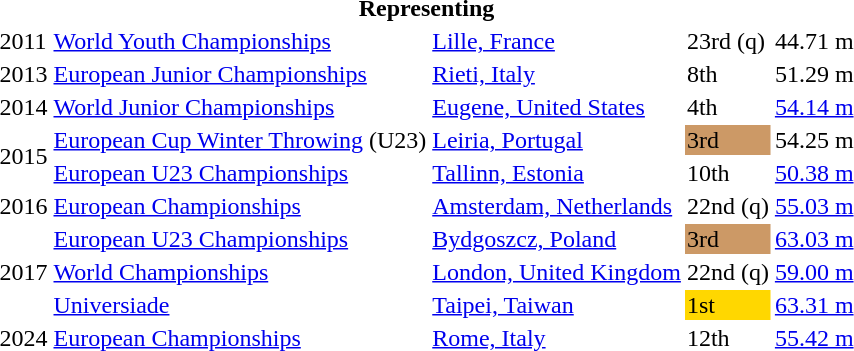<table>
<tr>
<th colspan="6">Representing </th>
</tr>
<tr>
<td>2011</td>
<td><a href='#'>World Youth Championships</a></td>
<td><a href='#'>Lille, France</a></td>
<td>23rd (q)</td>
<td>44.71 m</td>
</tr>
<tr>
<td>2013</td>
<td><a href='#'>European Junior Championships</a></td>
<td><a href='#'>Rieti, Italy</a></td>
<td>8th</td>
<td>51.29 m</td>
</tr>
<tr>
<td>2014</td>
<td><a href='#'>World Junior Championships</a></td>
<td><a href='#'>Eugene, United States</a></td>
<td>4th</td>
<td><a href='#'>54.14 m</a></td>
</tr>
<tr>
<td rowspan=2>2015</td>
<td><a href='#'>European Cup Winter Throwing</a> (U23)</td>
<td><a href='#'>Leiria, Portugal</a></td>
<td bgcolor=cc9966>3rd</td>
<td>54.25 m</td>
</tr>
<tr>
<td><a href='#'>European U23 Championships</a></td>
<td><a href='#'>Tallinn, Estonia</a></td>
<td>10th</td>
<td><a href='#'>50.38 m</a></td>
</tr>
<tr>
<td>2016</td>
<td><a href='#'>European Championships</a></td>
<td><a href='#'>Amsterdam, Netherlands</a></td>
<td>22nd (q)</td>
<td><a href='#'>55.03 m</a></td>
</tr>
<tr>
<td rowspan=3>2017</td>
<td><a href='#'>European U23 Championships</a></td>
<td><a href='#'>Bydgoszcz, Poland</a></td>
<td bgcolor=cc9966>3rd</td>
<td><a href='#'>63.03 m</a></td>
</tr>
<tr>
<td><a href='#'>World Championships</a></td>
<td><a href='#'>London, United Kingdom</a></td>
<td>22nd (q)</td>
<td><a href='#'>59.00 m</a></td>
</tr>
<tr>
<td><a href='#'>Universiade</a></td>
<td><a href='#'>Taipei, Taiwan</a></td>
<td bgcolor=gold>1st</td>
<td><a href='#'>63.31 m</a></td>
</tr>
<tr>
<td>2024</td>
<td><a href='#'>European Championships</a></td>
<td><a href='#'>Rome, Italy</a></td>
<td>12th</td>
<td><a href='#'>55.42 m</a></td>
</tr>
</table>
